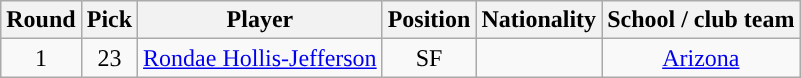<table class="wikitable sortable sortable">
<tr>
<th>Round</th>
<th>Pick</th>
<th>Player</th>
<th>Position</th>
<th>Nationality</th>
<th>School / club team</th>
</tr>
<tr style="text-align: center">
<td>1</td>
<td>23</td>
<td><a href='#'>Rondae Hollis-Jefferson</a></td>
<td>SF</td>
<td></td>
<td><a href='#'>Arizona</a></td>
</tr>
</table>
